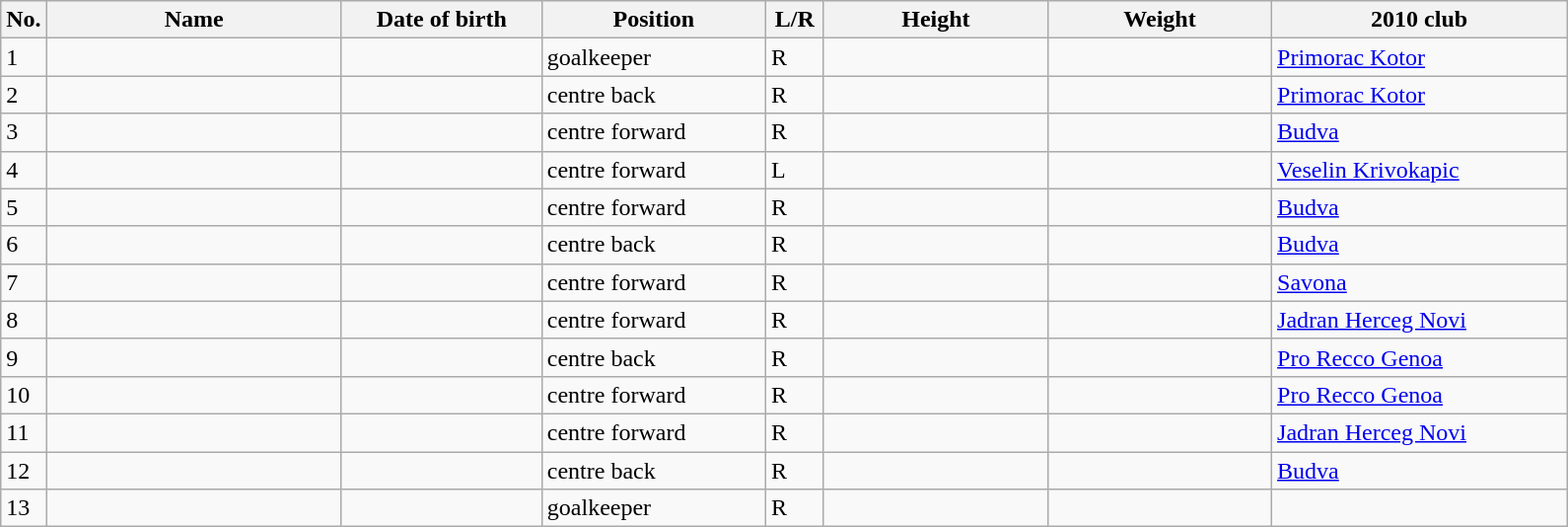<table class=wikitable sortable style=font-size:100%; text-align:center;>
<tr>
<th>No.</th>
<th style=width:12em>Name</th>
<th style=width:8em>Date of birth</th>
<th style=width:9em>Position</th>
<th style=width:2em>L/R</th>
<th style=width:9em>Height</th>
<th style=width:9em>Weight</th>
<th style=width:12em>2010 club</th>
</tr>
<tr>
<td>1</td>
<td align=left></td>
<td></td>
<td>goalkeeper</td>
<td>R</td>
<td></td>
<td></td>
<td><a href='#'>Primorac Kotor</a></td>
</tr>
<tr>
<td>2</td>
<td align=left></td>
<td></td>
<td>centre back</td>
<td>R</td>
<td></td>
<td></td>
<td><a href='#'>Primorac Kotor</a></td>
</tr>
<tr>
<td>3</td>
<td align=left></td>
<td></td>
<td>centre forward</td>
<td>R</td>
<td></td>
<td></td>
<td><a href='#'>Budva</a></td>
</tr>
<tr>
<td>4</td>
<td align=left></td>
<td></td>
<td>centre forward</td>
<td>L</td>
<td></td>
<td></td>
<td><a href='#'>Veselin Krivokapic</a></td>
</tr>
<tr>
<td>5</td>
<td align=left></td>
<td></td>
<td>centre forward</td>
<td>R</td>
<td></td>
<td></td>
<td><a href='#'>Budva</a></td>
</tr>
<tr>
<td>6</td>
<td align=left></td>
<td></td>
<td>centre back</td>
<td>R</td>
<td></td>
<td></td>
<td><a href='#'>Budva</a></td>
</tr>
<tr>
<td>7</td>
<td align=left></td>
<td></td>
<td>centre forward</td>
<td>R</td>
<td></td>
<td></td>
<td><a href='#'>Savona</a></td>
</tr>
<tr>
<td>8</td>
<td align=left></td>
<td></td>
<td>centre forward</td>
<td>R</td>
<td></td>
<td></td>
<td><a href='#'>Jadran Herceg Novi</a></td>
</tr>
<tr>
<td>9</td>
<td align=left></td>
<td></td>
<td>centre back</td>
<td>R</td>
<td></td>
<td></td>
<td><a href='#'>Pro Recco Genoa</a></td>
</tr>
<tr>
<td>10</td>
<td align=left></td>
<td></td>
<td>centre forward</td>
<td>R</td>
<td></td>
<td></td>
<td><a href='#'>Pro Recco Genoa</a></td>
</tr>
<tr>
<td>11</td>
<td align=left></td>
<td></td>
<td>centre forward</td>
<td>R</td>
<td></td>
<td></td>
<td><a href='#'>Jadran Herceg Novi</a></td>
</tr>
<tr>
<td>12</td>
<td align=left></td>
<td></td>
<td>centre back</td>
<td>R</td>
<td></td>
<td></td>
<td><a href='#'>Budva</a></td>
</tr>
<tr>
<td>13</td>
<td align=left></td>
<td></td>
<td>goalkeeper</td>
<td>R</td>
<td></td>
<td></td>
<td></td>
</tr>
</table>
